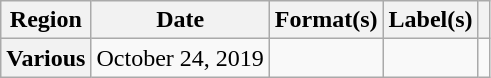<table class="wikitable plainrowheaders">
<tr>
<th scope="col">Region</th>
<th scope="col">Date</th>
<th scope="col">Format(s)</th>
<th scope="col">Label(s)</th>
<th scope="col"></th>
</tr>
<tr>
<th scope="row">Various</th>
<td>October 24, 2019</td>
<td></td>
<td></td>
<td style="text-align:center;"></td>
</tr>
</table>
